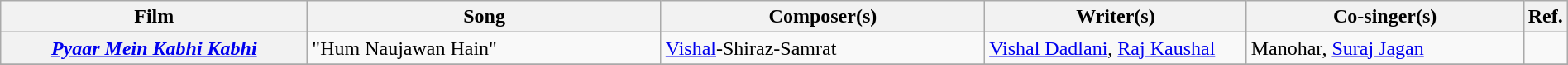<table class="wikitable plainrowheaders" width="100%" textcolor:#000;">
<tr>
<th scope="col" width=20%><strong>Film</strong></th>
<th scope="col" width=23%><strong>Song</strong></th>
<th scope="col" width=21%><strong>Composer(s)</strong></th>
<th scope="col" width=17%><strong>Writer(s)</strong></th>
<th scope="col" width=18%><strong>Co-singer(s)</strong></th>
<th scope="col" width=1%><strong>Ref.</strong></th>
</tr>
<tr>
<th scope="row"><em><a href='#'>Pyaar Mein Kabhi Kabhi</a></em></th>
<td>"Hum Naujawan Hain"</td>
<td><a href='#'>Vishal</a>-Shiraz-Samrat</td>
<td><a href='#'>Vishal Dadlani</a>, <a href='#'>Raj Kaushal</a></td>
<td>Manohar, <a href='#'>Suraj Jagan</a></td>
<td></td>
</tr>
<tr>
</tr>
</table>
